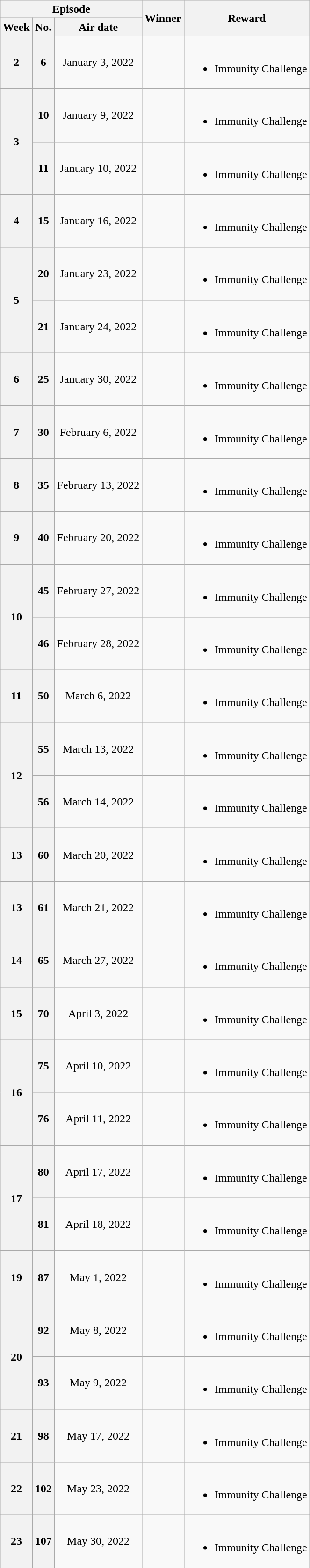<table class="wikitable" style="text-align:center">
<tr>
<th scope="col" colspan="3">Episode</th>
<th scope="col" rowspan="2">Winner</th>
<th scope="col" rowspan="2">Reward</th>
</tr>
<tr>
<th scope="col">Week</th>
<th scope="col">No.</th>
<th scope="col">Air date</th>
</tr>
<tr>
<th>2</th>
<th>6</th>
<td>January 3, 2022</td>
<td></td>
<td align="left"><br><ul><li>Immunity Challenge</li></ul></td>
</tr>
<tr>
<th rowspan="2">3</th>
<th>10</th>
<td>January 9, 2022</td>
<td></td>
<td align="left"><br><ul><li>Immunity Challenge</li></ul></td>
</tr>
<tr>
<th>11</th>
<td>January 10, 2022</td>
<td></td>
<td align="left"><br><ul><li>Immunity Challenge</li></ul></td>
</tr>
<tr>
<th>4</th>
<th>15</th>
<td>January 16, 2022</td>
<td></td>
<td align="left"><br><ul><li>Immunity Challenge</li></ul></td>
</tr>
<tr>
<th rowspan="2">5</th>
<th>20</th>
<td>January 23, 2022</td>
<td></td>
<td align="left"><br><ul><li>Immunity Challenge</li></ul></td>
</tr>
<tr>
<th>21</th>
<td>January 24, 2022</td>
<td></td>
<td align="left"><br><ul><li>Immunity Challenge</li></ul></td>
</tr>
<tr>
<th>6</th>
<th>25</th>
<td>January 30, 2022</td>
<td></td>
<td align="left"><br><ul><li>Immunity Challenge</li></ul></td>
</tr>
<tr>
<th>7</th>
<th>30</th>
<td>February 6, 2022</td>
<td></td>
<td align="left"><br><ul><li>Immunity Challenge</li></ul></td>
</tr>
<tr>
<th>8</th>
<th>35</th>
<td>February 13, 2022</td>
<td></td>
<td align="left"><br><ul><li>Immunity Challenge</li></ul></td>
</tr>
<tr>
<th>9</th>
<th>40</th>
<td>February 20, 2022</td>
<td></td>
<td align="left"><br><ul><li>Immunity Challenge</li></ul></td>
</tr>
<tr>
<th rowspan="2">10</th>
<th>45</th>
<td>February 27, 2022</td>
<td></td>
<td align="left"><br><ul><li>Immunity Challenge</li></ul></td>
</tr>
<tr>
<th>46</th>
<td>February 28, 2022</td>
<td></td>
<td align="left"><br><ul><li>Immunity Challenge</li></ul></td>
</tr>
<tr>
<th>11</th>
<th>50</th>
<td>March 6, 2022</td>
<td></td>
<td align="left"><br><ul><li>Immunity Challenge</li></ul></td>
</tr>
<tr>
<th rowspan="2">12</th>
<th>55</th>
<td>March 13, 2022</td>
<td></td>
<td align="left"><br><ul><li>Immunity Challenge</li></ul></td>
</tr>
<tr>
<th>56</th>
<td>March 14, 2022</td>
<td></td>
<td align="left"><br><ul><li>Immunity Challenge</li></ul></td>
</tr>
<tr>
<th>13</th>
<th>60</th>
<td>March 20, 2022</td>
<td></td>
<td align="left"><br><ul><li>Immunity Challenge</li></ul></td>
</tr>
<tr>
<th>13</th>
<th>61</th>
<td>March 21, 2022</td>
<td></td>
<td align="left"><br><ul><li>Immunity Challenge</li></ul></td>
</tr>
<tr>
<th>14</th>
<th>65</th>
<td>March 27, 2022</td>
<td></td>
<td align="left"><br><ul><li>Immunity Challenge</li></ul></td>
</tr>
<tr>
<th>15</th>
<th>70</th>
<td>April 3, 2022</td>
<td></td>
<td align="left"><br><ul><li>Immunity Challenge</li></ul></td>
</tr>
<tr>
<th rowspan="2">16</th>
<th>75</th>
<td>April 10, 2022</td>
<td></td>
<td align="left"><br><ul><li>Immunity Challenge</li></ul></td>
</tr>
<tr>
<th>76</th>
<td>April 11, 2022</td>
<td></td>
<td align="left"><br><ul><li>Immunity Challenge</li></ul></td>
</tr>
<tr>
<th rowspan="2">17</th>
<th>80</th>
<td>April 17, 2022</td>
<td></td>
<td align="left"><br><ul><li>Immunity Challenge</li></ul></td>
</tr>
<tr>
<th>81</th>
<td>April 18, 2022</td>
<td></td>
<td align="left"><br><ul><li>Immunity Challenge</li></ul></td>
</tr>
<tr>
<th>19</th>
<th>87</th>
<td>May 1, 2022</td>
<td></td>
<td align="left"><br><ul><li>Immunity Challenge</li></ul></td>
</tr>
<tr>
<th rowspan="2">20</th>
<th>92</th>
<td>May 8, 2022</td>
<td></td>
<td align="left"><br><ul><li>Immunity Challenge</li></ul></td>
</tr>
<tr>
<th>93</th>
<td>May 9, 2022</td>
<td></td>
<td align="left"><br><ul><li>Immunity Challenge</li></ul></td>
</tr>
<tr>
<th>21</th>
<th>98</th>
<td>May 17, 2022</td>
<td></td>
<td align="left"><br><ul><li>Immunity Challenge</li></ul></td>
</tr>
<tr>
<th>22</th>
<th>102</th>
<td>May 23, 2022</td>
<td></td>
<td align="left"><br><ul><li>Immunity Challenge</li></ul></td>
</tr>
<tr>
<th>23</th>
<th>107</th>
<td>May 30, 2022</td>
<td></td>
<td align="left"><br><ul><li>Immunity Challenge</li></ul></td>
</tr>
<tr>
</tr>
</table>
